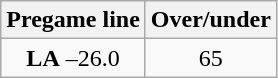<table class="wikitable">
<tr align="center">
<th style=>Pregame line</th>
<th style=>Over/under</th>
</tr>
<tr align="center">
<td><strong>LA</strong> –26.0</td>
<td>65</td>
</tr>
</table>
